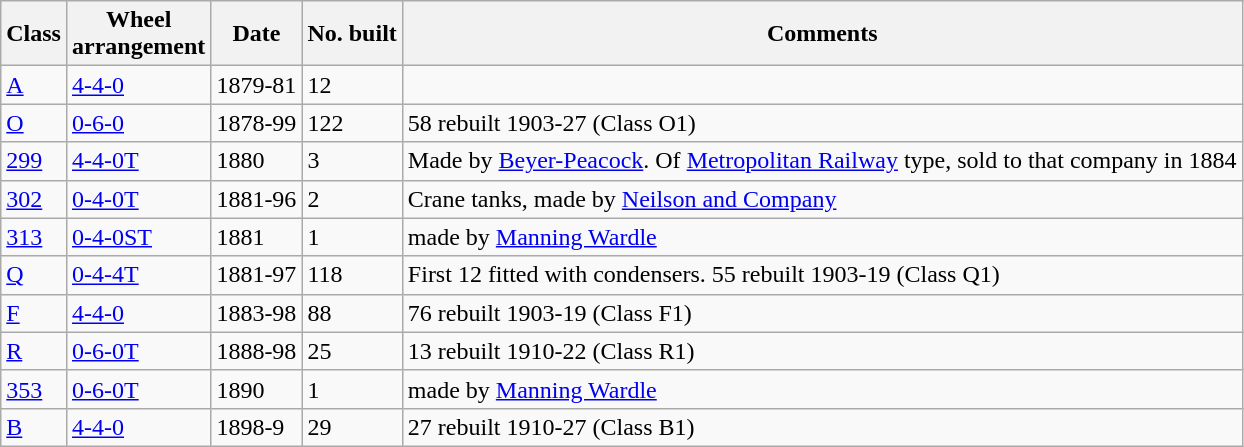<table class="wikitable">
<tr>
<th>Class</th>
<th>Wheel<br>arrangement</th>
<th>Date</th>
<th>No. built</th>
<th>Comments</th>
</tr>
<tr>
<td><a href='#'>A</a></td>
<td><a href='#'>4-4-0</a></td>
<td>1879-81</td>
<td>12</td>
<td></td>
</tr>
<tr>
<td><a href='#'>O</a></td>
<td><a href='#'>0-6-0</a></td>
<td>1878-99</td>
<td>122</td>
<td>58 rebuilt 1903-27 (Class O1)</td>
</tr>
<tr>
<td><a href='#'>299</a></td>
<td><a href='#'>4-4-0T</a></td>
<td>1880</td>
<td>3</td>
<td>Made by <a href='#'>Beyer-Peacock</a>. Of <a href='#'>Metropolitan Railway</a> type, sold to that company in 1884</td>
</tr>
<tr>
<td><a href='#'>302</a></td>
<td><a href='#'>0-4-0T</a></td>
<td>1881-96</td>
<td>2</td>
<td>Crane tanks, made by <a href='#'>Neilson and Company</a></td>
</tr>
<tr>
<td><a href='#'>313</a></td>
<td><a href='#'>0-4-0ST</a></td>
<td>1881</td>
<td>1</td>
<td>made by <a href='#'>Manning Wardle</a></td>
</tr>
<tr>
<td><a href='#'>Q</a></td>
<td><a href='#'>0-4-4T</a></td>
<td>1881-97</td>
<td>118</td>
<td>First 12 fitted with condensers. 55 rebuilt 1903-19 (Class Q1)</td>
</tr>
<tr>
<td><a href='#'>F</a></td>
<td><a href='#'>4-4-0</a></td>
<td>1883-98</td>
<td>88</td>
<td>76 rebuilt 1903-19 (Class F1)</td>
</tr>
<tr>
<td><a href='#'>R</a></td>
<td><a href='#'>0-6-0T</a></td>
<td>1888-98</td>
<td>25</td>
<td>13 rebuilt 1910-22 (Class R1)</td>
</tr>
<tr>
<td><a href='#'>353</a></td>
<td><a href='#'>0-6-0T</a></td>
<td>1890</td>
<td>1</td>
<td>made by <a href='#'>Manning Wardle</a></td>
</tr>
<tr>
<td><a href='#'>B</a></td>
<td><a href='#'>4-4-0</a></td>
<td>1898-9</td>
<td>29</td>
<td>27 rebuilt 1910-27 (Class B1)</td>
</tr>
</table>
